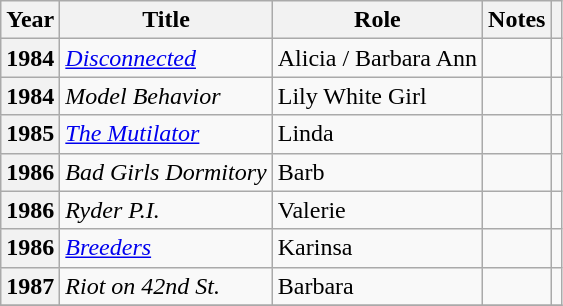<table class="wikitable plainrowheaders sortable" style="margin-right: 0;">
<tr>
<th scope="col">Year</th>
<th scope="col">Title</th>
<th scope="col">Role</th>
<th scope="col" class="unsortable">Notes</th>
<th scope="col" class="unsortable"></th>
</tr>
<tr>
<th scope="row">1984</th>
<td><em><a href='#'>Disconnected</a></em></td>
<td>Alicia / Barbara Ann</td>
<td></td>
<td style="text-align:center;"></td>
</tr>
<tr>
<th scope="row">1984</th>
<td><em>Model Behavior</em></td>
<td>Lily White Girl</td>
<td></td>
<td style="text-align:center;"></td>
</tr>
<tr>
<th scope="row">1985</th>
<td><em><a href='#'>The Mutilator</a></em></td>
<td>Linda</td>
<td></td>
<td style="text-align:center;"></td>
</tr>
<tr>
<th scope="row">1986</th>
<td><em>Bad Girls Dormitory</em></td>
<td>Barb</td>
<td></td>
<td style="text-align:center;"></td>
</tr>
<tr>
<th scope="row">1986</th>
<td><em>Ryder P.I.</em></td>
<td>Valerie</td>
<td></td>
<td style="text-align:center;"></td>
</tr>
<tr>
<th scope="row">1986</th>
<td><em><a href='#'>Breeders</a></em></td>
<td>Karinsa</td>
<td></td>
<td style="text-align:center;"></td>
</tr>
<tr>
<th scope="row">1987</th>
<td><em>Riot on 42nd St.</em></td>
<td>Barbara</td>
<td></td>
<td style="text-align:center;"></td>
</tr>
<tr>
</tr>
</table>
